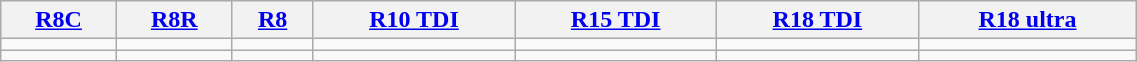<table class="wikitable" width=60%>
<tr>
<th><a href='#'>R8C</a></th>
<th><a href='#'>R8R</a></th>
<th><a href='#'>R8</a></th>
<th><a href='#'>R10 TDI</a></th>
<th><a href='#'>R15 TDI</a></th>
<th><a href='#'>R18 TDI</a></th>
<th><a href='#'>R18 ultra</a></th>
</tr>
<tr>
<td></td>
<td></td>
<td></td>
<td></td>
<td></td>
<td></td>
<td></td>
</tr>
<tr>
<td></td>
<td></td>
<td></td>
<td></td>
<td></td>
<td></td>
<td></td>
</tr>
</table>
